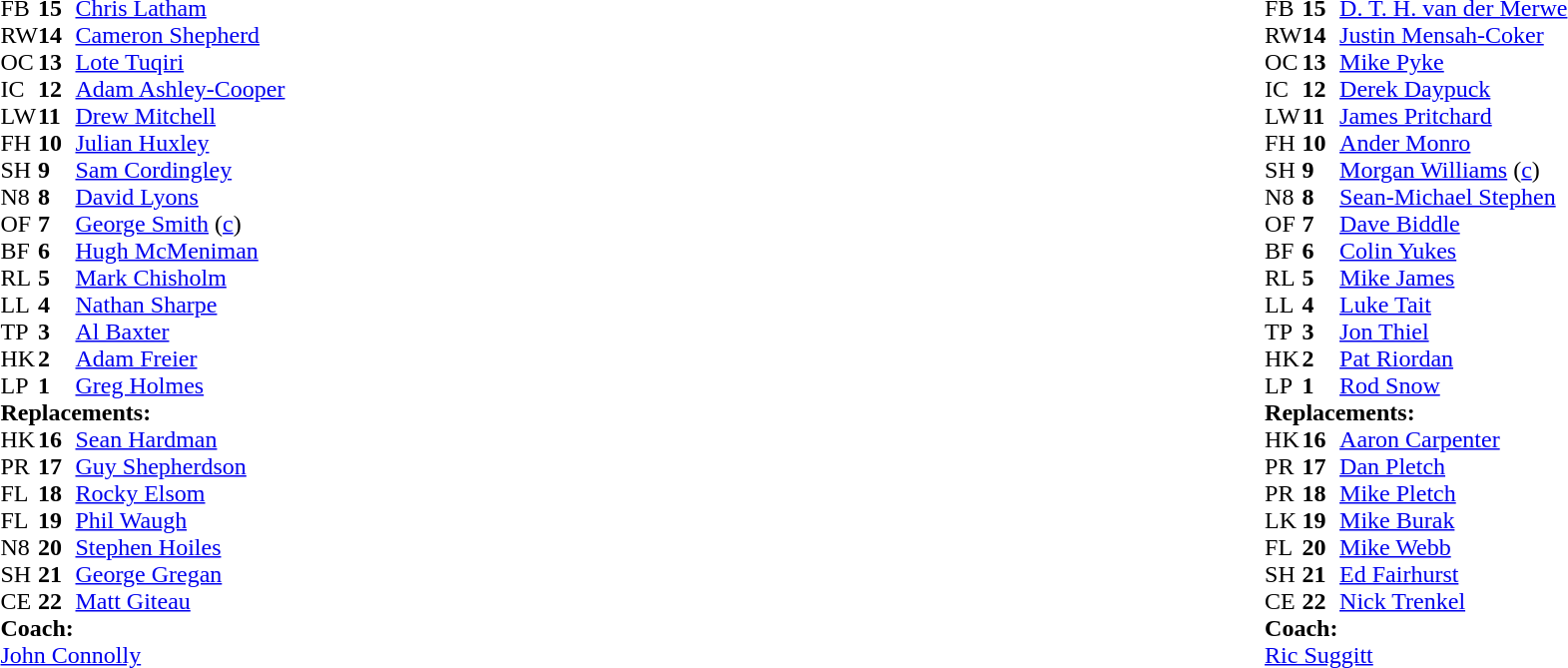<table width="100%">
<tr>
<td style="vertical-align:top" width="50%"><br><table cellspacing="0" cellpadding="0">
<tr>
<th width="25"></th>
<th width="25"></th>
</tr>
<tr>
<td>FB</td>
<td><strong>15</strong></td>
<td><a href='#'>Chris Latham</a></td>
</tr>
<tr>
<td>RW</td>
<td><strong>14</strong></td>
<td><a href='#'>Cameron Shepherd</a></td>
</tr>
<tr>
<td>OC</td>
<td><strong>13</strong></td>
<td><a href='#'>Lote Tuqiri</a></td>
</tr>
<tr>
<td>IC</td>
<td><strong>12</strong></td>
<td><a href='#'>Adam Ashley-Cooper</a></td>
</tr>
<tr>
<td>LW</td>
<td><strong>11</strong></td>
<td><a href='#'>Drew Mitchell</a></td>
</tr>
<tr>
<td>FH</td>
<td><strong>10</strong></td>
<td><a href='#'>Julian Huxley</a></td>
</tr>
<tr>
<td>SH</td>
<td><strong>9</strong></td>
<td><a href='#'>Sam Cordingley</a></td>
<td></td>
<td></td>
</tr>
<tr>
<td>N8</td>
<td><strong>8</strong></td>
<td><a href='#'>David Lyons</a></td>
<td></td>
<td></td>
</tr>
<tr>
<td>OF</td>
<td><strong>7</strong></td>
<td><a href='#'>George Smith</a> (<a href='#'>c</a>)</td>
</tr>
<tr>
<td>BF</td>
<td><strong>6</strong></td>
<td><a href='#'>Hugh McMeniman</a></td>
</tr>
<tr>
<td>RL</td>
<td><strong>5</strong></td>
<td><a href='#'>Mark Chisholm</a></td>
</tr>
<tr>
<td>LL</td>
<td><strong>4</strong></td>
<td><a href='#'>Nathan Sharpe</a></td>
<td></td>
<td></td>
</tr>
<tr>
<td>TP</td>
<td><strong>3</strong></td>
<td><a href='#'>Al Baxter</a></td>
</tr>
<tr>
<td>HK</td>
<td><strong>2</strong></td>
<td><a href='#'>Adam Freier</a></td>
<td></td>
<td></td>
</tr>
<tr>
<td>LP</td>
<td><strong>1</strong></td>
<td><a href='#'>Greg Holmes</a></td>
</tr>
<tr>
<td colspan=3><strong>Replacements:</strong></td>
</tr>
<tr>
<td>HK</td>
<td><strong>16</strong></td>
<td><a href='#'>Sean Hardman</a></td>
<td></td>
<td></td>
</tr>
<tr>
<td>PR</td>
<td><strong>17</strong></td>
<td><a href='#'>Guy Shepherdson</a></td>
</tr>
<tr>
<td>FL</td>
<td><strong>18</strong></td>
<td><a href='#'>Rocky Elsom</a></td>
</tr>
<tr>
<td>FL</td>
<td><strong>19</strong></td>
<td><a href='#'>Phil Waugh</a></td>
<td></td>
<td></td>
</tr>
<tr>
<td>N8</td>
<td><strong>20</strong></td>
<td><a href='#'>Stephen Hoiles</a></td>
<td></td>
<td></td>
</tr>
<tr>
<td>SH</td>
<td><strong>21</strong></td>
<td><a href='#'>George Gregan</a></td>
<td></td>
<td></td>
</tr>
<tr>
<td>CE</td>
<td><strong>22</strong></td>
<td><a href='#'>Matt Giteau</a></td>
</tr>
<tr>
<td colspan=3><strong>Coach:</strong></td>
</tr>
<tr>
<td colspan="4"> <a href='#'>John Connolly</a></td>
</tr>
</table>
</td>
<td style="vertical-align:top"></td>
<td style="vertical-align:top" width="50%"><br><table cellspacing="0" cellpadding="0" align="center">
<tr>
<th width="25"></th>
<th width="25"></th>
</tr>
<tr>
<td>FB</td>
<td><strong>15</strong></td>
<td><a href='#'>D. T. H. van der Merwe</a></td>
<td></td>
<td></td>
</tr>
<tr>
<td>RW</td>
<td><strong>14</strong></td>
<td><a href='#'>Justin Mensah-Coker</a></td>
</tr>
<tr>
<td>OC</td>
<td><strong>13</strong></td>
<td><a href='#'>Mike Pyke</a></td>
</tr>
<tr>
<td>IC</td>
<td><strong>12</strong></td>
<td><a href='#'>Derek Daypuck</a></td>
<td></td>
<td></td>
</tr>
<tr>
<td>LW</td>
<td><strong>11</strong></td>
<td><a href='#'>James Pritchard</a></td>
</tr>
<tr>
<td>FH</td>
<td><strong>10</strong></td>
<td><a href='#'>Ander Monro</a></td>
</tr>
<tr>
<td>SH</td>
<td><strong>9</strong></td>
<td><a href='#'>Morgan Williams</a> (<a href='#'>c</a>)</td>
</tr>
<tr>
<td>N8</td>
<td><strong>8</strong></td>
<td><a href='#'>Sean-Michael Stephen</a></td>
<td></td>
<td></td>
</tr>
<tr>
<td>OF</td>
<td><strong>7</strong></td>
<td><a href='#'>Dave Biddle</a></td>
</tr>
<tr>
<td>BF</td>
<td><strong>6</strong></td>
<td><a href='#'>Colin Yukes</a></td>
<td></td>
<td></td>
</tr>
<tr>
<td>RL</td>
<td><strong>5</strong></td>
<td><a href='#'>Mike James</a></td>
<td></td>
<td></td>
</tr>
<tr>
<td>LL</td>
<td><strong>4</strong></td>
<td><a href='#'>Luke Tait</a></td>
</tr>
<tr>
<td>TP</td>
<td><strong>3</strong></td>
<td><a href='#'>Jon Thiel</a></td>
</tr>
<tr>
<td>HK</td>
<td><strong>2</strong></td>
<td><a href='#'>Pat Riordan</a></td>
<td></td>
<td></td>
</tr>
<tr>
<td>LP</td>
<td><strong>1</strong></td>
<td><a href='#'>Rod Snow</a></td>
<td></td>
<td></td>
<td></td>
</tr>
<tr>
<td colspan=3><strong>Replacements:</strong></td>
</tr>
<tr>
<td>HK</td>
<td><strong>16</strong></td>
<td><a href='#'>Aaron Carpenter</a></td>
<td></td>
<td></td>
</tr>
<tr>
<td>PR</td>
<td><strong>17</strong></td>
<td><a href='#'>Dan Pletch</a></td>
<td></td>
<td></td>
<td></td>
</tr>
<tr>
<td>PR</td>
<td><strong>18</strong></td>
<td><a href='#'>Mike Pletch</a></td>
<td></td>
<td></td>
</tr>
<tr>
<td>LK</td>
<td><strong>19</strong></td>
<td><a href='#'>Mike Burak</a></td>
<td></td>
<td></td>
</tr>
<tr>
<td>FL</td>
<td><strong>20</strong></td>
<td><a href='#'>Mike Webb</a></td>
<td></td>
<td></td>
</tr>
<tr>
<td>SH</td>
<td><strong>21</strong></td>
<td><a href='#'>Ed Fairhurst</a></td>
<td></td>
<td></td>
</tr>
<tr>
<td>CE</td>
<td><strong>22</strong></td>
<td><a href='#'>Nick Trenkel</a></td>
<td></td>
<td></td>
</tr>
<tr>
<td colspan=3><strong>Coach:</strong></td>
</tr>
<tr>
<td colspan="4"> <a href='#'>Ric Suggitt</a></td>
</tr>
</table>
</td>
</tr>
</table>
